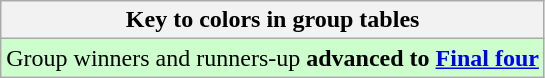<table class="wikitable">
<tr>
<th>Key to colors in group tables</th>
</tr>
<tr style="background:#cfc;">
<td>Group winners and runners-up <strong>advanced to <a href='#'>Final four</a></strong></td>
</tr>
</table>
